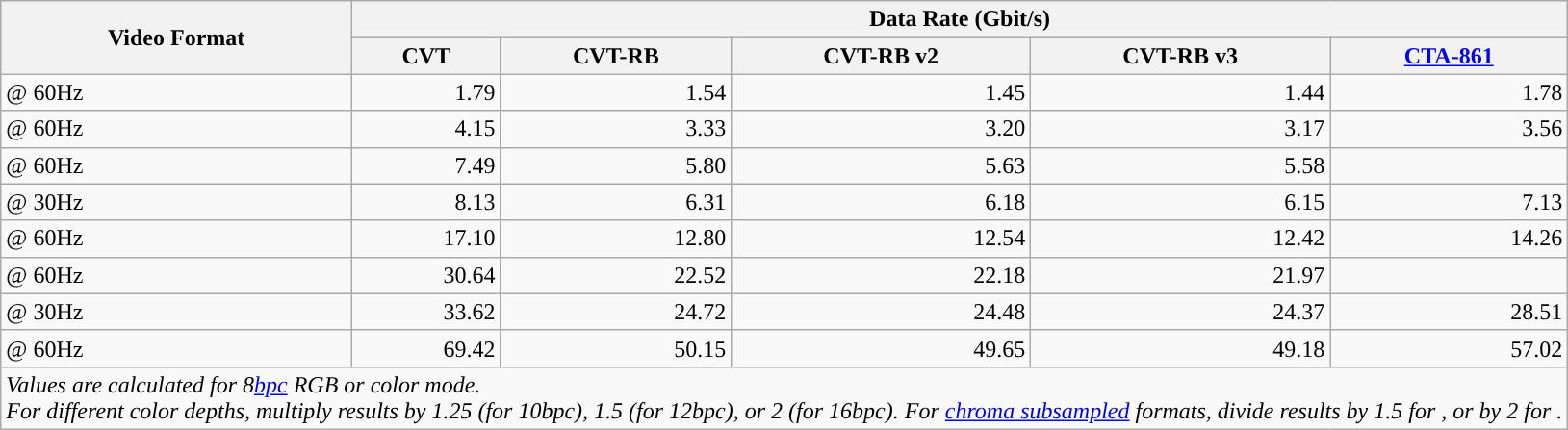<table class="wikitable">
<tr>
<th rowspan=2>Video Format</th>
<th colspan="5">Data Rate (Gbit/s)</th>
</tr>
<tr>
<th>CVT</th>
<th class="nowrap">CVT-RB</th>
<th class="nowrap">CVT-RB v2</th>
<th class="nowrap">CVT-RB v3</th>
<th class="nowrap"><a href='#'>CTA-861</a> </th>
</tr>
<tr>
<td class="nowrap"> @ 60Hz</td>
<td align="right">1.79</td>
<td align="right">1.54</td>
<td align="right">1.45</td>
<td align="right">1.44</td>
<td align="right">1.78</td>
</tr>
<tr>
<td class="nowrap"> @ 60Hz</td>
<td align="right">4.15</td>
<td align="right">3.33</td>
<td align="right">3.20</td>
<td align="right">3.17</td>
<td align="right">3.56</td>
</tr>
<tr>
<td class="nowrap"> @ 60Hz</td>
<td align="right">7.49</td>
<td align="right">5.80</td>
<td align="right">5.63</td>
<td align="right">5.58</td>
<td></td>
</tr>
<tr>
<td class="nowrap"> @ 30Hz</td>
<td align="right">8.13</td>
<td align="right">6.31</td>
<td align="right">6.18</td>
<td align="right">6.15</td>
<td align="right">7.13</td>
</tr>
<tr>
<td class="nowrap"> @ 60Hz</td>
<td align="right">17.10</td>
<td align="right">12.80</td>
<td align="right">12.54</td>
<td align="right">12.42</td>
<td align="right">14.26</td>
</tr>
<tr>
<td class="nowrap"> @ 60Hz</td>
<td align="right">30.64</td>
<td align="right">22.52</td>
<td align="right">22.18</td>
<td align="right">21.97</td>
<td></td>
</tr>
<tr>
<td class="nowrap"> @ 30Hz</td>
<td align="right">33.62</td>
<td align="right">24.72</td>
<td align="right">24.48</td>
<td align="right">24.37</td>
<td align="right">28.51</td>
</tr>
<tr>
<td class="nowrap"> @ 60Hz</td>
<td align="right">69.42</td>
<td align="right">50.15</td>
<td align="right">49.65</td>
<td align="right">49.18</td>
<td align="right">57.02</td>
</tr>
<tr>
<td colspan=6><em>Values are calculated for 8<a href='#'>bpc</a> RGB or   color mode.<br>For different color depths, multiply results by 1.25 (for 10bpc), 1.5 (for 12bpc), or 2 (for 16bpc). For <a href='#'>chroma subsampled</a> formats, divide results by 1.5 for  , or by 2 for  .</em></td>
</tr>
</table>
